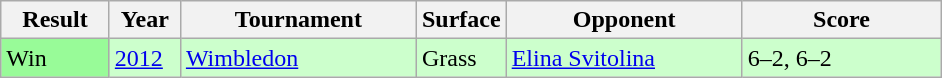<table class="sortable wikitable">
<tr>
<th style="width:65px;">Result</th>
<th style="width:40px;">Year</th>
<th style="width:150px;">Tournament</th>
<th style="width:50px;">Surface</th>
<th style="width:150px;">Opponent</th>
<th style="width:125px;" class="unsortable">Score</th>
</tr>
<tr style="background:#ccffcc;">
<td style="background:#98fb98;">Win</td>
<td><a href='#'>2012</a></td>
<td><a href='#'>Wimbledon</a></td>
<td>Grass</td>
<td> <a href='#'>Elina Svitolina</a></td>
<td>6–2, 6–2</td>
</tr>
</table>
